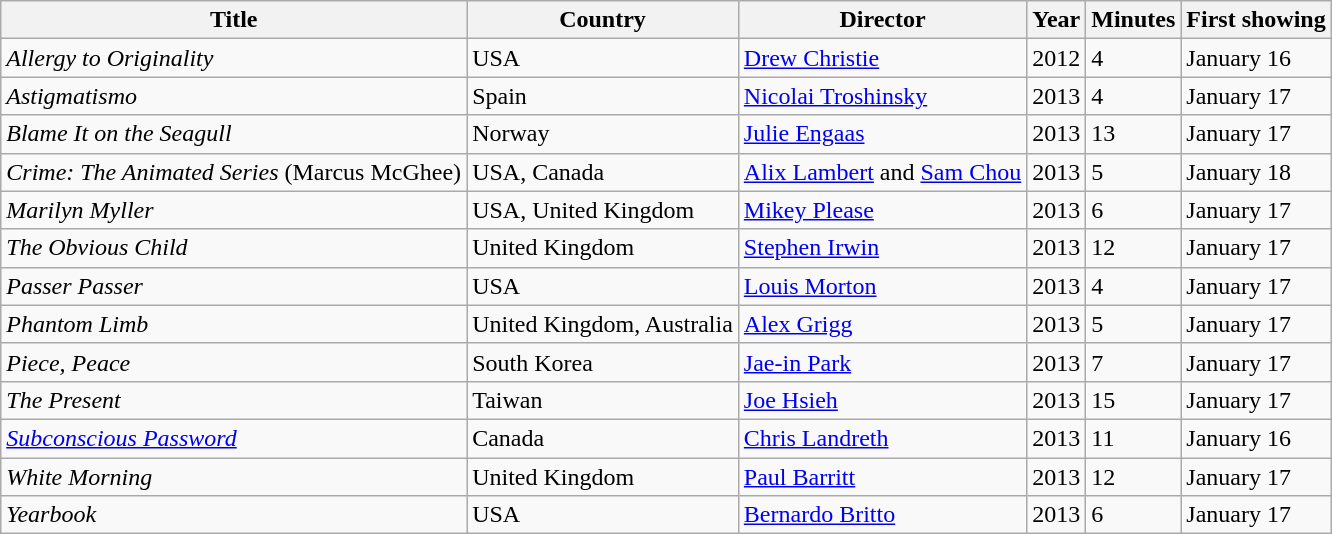<table class="wikitable sortable">
<tr>
<th>Title</th>
<th>Country</th>
<th>Director</th>
<th>Year</th>
<th>Minutes</th>
<th>First showing</th>
</tr>
<tr>
<td><em>Allergy to Originality</em></td>
<td>USA</td>
<td><a href='#'>Drew Christie</a></td>
<td>2012</td>
<td>4</td>
<td>January 16</td>
</tr>
<tr>
<td><em>Astigmatismo</em></td>
<td>Spain</td>
<td><a href='#'>Nicolai Troshinsky</a></td>
<td>2013</td>
<td>4</td>
<td>January 17</td>
</tr>
<tr>
<td><em>Blame It on the Seagull</em></td>
<td>Norway</td>
<td><a href='#'>Julie Engaas</a></td>
<td>2013</td>
<td>13</td>
<td>January 17</td>
</tr>
<tr>
<td><em>Crime: The Animated Series</em> (Marcus McGhee)</td>
<td>USA, Canada</td>
<td><a href='#'>Alix Lambert</a> and <a href='#'>Sam Chou</a></td>
<td>2013</td>
<td>5</td>
<td>January 18</td>
</tr>
<tr>
<td><em>Marilyn Myller</em></td>
<td>USA, United Kingdom</td>
<td><a href='#'>Mikey Please</a></td>
<td>2013</td>
<td>6</td>
<td>January 17</td>
</tr>
<tr>
<td><em>The Obvious Child</em></td>
<td>United Kingdom</td>
<td><a href='#'>Stephen Irwin</a></td>
<td>2013</td>
<td>12</td>
<td>January 17</td>
</tr>
<tr>
<td><em>Passer Passer</em></td>
<td>USA</td>
<td><a href='#'>Louis Morton</a></td>
<td>2013</td>
<td>4</td>
<td>January 17</td>
</tr>
<tr>
<td><em>Phantom Limb</em></td>
<td>United Kingdom, Australia</td>
<td><a href='#'>Alex Grigg</a></td>
<td>2013</td>
<td>5</td>
<td>January 17</td>
</tr>
<tr>
<td><em>Piece, Peace</em></td>
<td>South Korea</td>
<td><a href='#'>Jae-in Park</a></td>
<td>2013</td>
<td>7</td>
<td>January 17</td>
</tr>
<tr>
<td><em>The Present</em></td>
<td>Taiwan</td>
<td><a href='#'>Joe Hsieh</a></td>
<td>2013</td>
<td>15</td>
<td>January 17</td>
</tr>
<tr>
<td><em><a href='#'>Subconscious Password</a></em></td>
<td>Canada</td>
<td><a href='#'>Chris Landreth</a></td>
<td>2013</td>
<td>11</td>
<td>January 16</td>
</tr>
<tr>
<td><em>White Morning</em></td>
<td>United Kingdom</td>
<td><a href='#'>Paul Barritt</a></td>
<td>2013</td>
<td>12</td>
<td>January 17</td>
</tr>
<tr>
<td><em>Yearbook</em></td>
<td>USA</td>
<td><a href='#'>Bernardo Britto</a></td>
<td>2013</td>
<td>6</td>
<td>January 17</td>
</tr>
</table>
